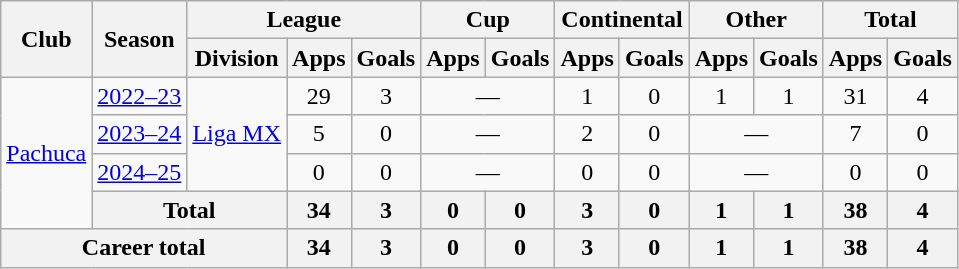<table class="wikitable" style="text-align: center">
<tr>
<th rowspan="2">Club</th>
<th rowspan="2">Season</th>
<th colspan="3">League</th>
<th colspan="2">Cup</th>
<th colspan="2">Continental</th>
<th colspan="2">Other</th>
<th colspan="2">Total</th>
</tr>
<tr>
<th>Division</th>
<th>Apps</th>
<th>Goals</th>
<th>Apps</th>
<th>Goals</th>
<th>Apps</th>
<th>Goals</th>
<th>Apps</th>
<th>Goals</th>
<th>Apps</th>
<th>Goals</th>
</tr>
<tr>
<td rowspan="4"><a href='#'>Pachuca</a></td>
<td><a href='#'>2022–23</a></td>
<td rowspan="3"><a href='#'>Liga MX</a></td>
<td>29</td>
<td>3</td>
<td colspan="2">—</td>
<td>1</td>
<td>0</td>
<td>1</td>
<td>1</td>
<td>31</td>
<td>4</td>
</tr>
<tr>
<td><a href='#'>2023–24</a></td>
<td>5</td>
<td>0</td>
<td colspan="2">—</td>
<td>2</td>
<td>0</td>
<td colspan="2">—</td>
<td>7</td>
<td>0</td>
</tr>
<tr>
<td><a href='#'>2024–25</a></td>
<td>0</td>
<td>0</td>
<td colspan="2">—</td>
<td>0</td>
<td>0</td>
<td colspan="2">—</td>
<td>0</td>
<td>0</td>
</tr>
<tr>
<th colspan="2"><strong>Total</strong></th>
<th>34</th>
<th>3</th>
<th>0</th>
<th>0</th>
<th>3</th>
<th>0</th>
<th>1</th>
<th>1</th>
<th>38</th>
<th>4</th>
</tr>
<tr>
<th colspan="3"><strong>Career total</strong></th>
<th>34</th>
<th>3</th>
<th>0</th>
<th>0</th>
<th>3</th>
<th>0</th>
<th>1</th>
<th>1</th>
<th>38</th>
<th>4</th>
</tr>
</table>
